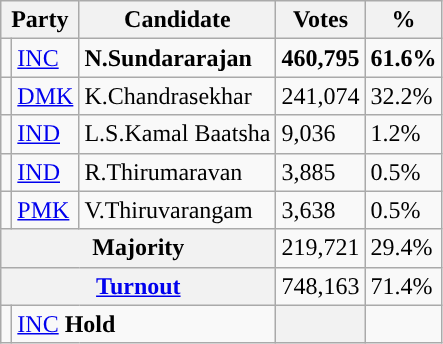<table class="wikitable">
<tr>
<th colspan="2">Party</th>
<th>Candidate</th>
<th>Votes</th>
<th>%</th>
</tr>
<tr>
<td></td>
<td><a href='#'>INC</a></td>
<td><strong>N.Sundararajan</strong></td>
<td><strong>460,795</strong></td>
<td><strong>61.6%</strong></td>
</tr>
<tr>
<td></td>
<td><a href='#'>DMK</a></td>
<td>K.Chandrasekhar</td>
<td>241,074</td>
<td>32.2%</td>
</tr>
<tr>
<td></td>
<td><a href='#'>IND</a></td>
<td>L.S.Kamal Baatsha</td>
<td>9,036</td>
<td>1.2%</td>
</tr>
<tr>
<td></td>
<td><a href='#'>IND</a></td>
<td>R.Thirumaravan</td>
<td>3,885</td>
<td>0.5%</td>
</tr>
<tr>
<td></td>
<td><a href='#'>PMK</a></td>
<td>V.Thiruvarangam</td>
<td>3,638</td>
<td>0.5%</td>
</tr>
<tr>
<th colspan="3">Majority</th>
<td>219,721</td>
<td>29.4%</td>
</tr>
<tr>
<th colspan="3"><a href='#'>Turnout</a></th>
<td>748,163</td>
<td>71.4%</td>
</tr>
<tr>
<td></td>
<td colspan="2"><a href='#'>INC</a> <strong>Hold</strong></td>
<th></th>
<td></td>
</tr>
</table>
